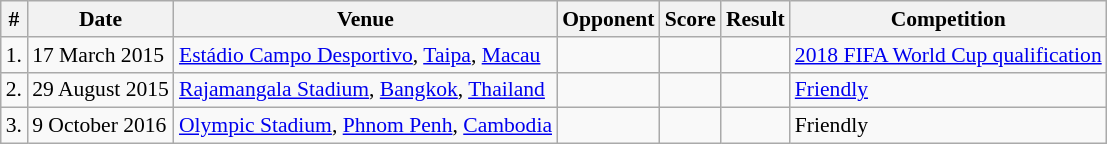<table class="wikitable" style="font-size:90%">
<tr>
<th>#</th>
<th>Date</th>
<th>Venue</th>
<th>Opponent</th>
<th>Score</th>
<th>Result</th>
<th>Competition</th>
</tr>
<tr>
<td>1.</td>
<td>17 March 2015</td>
<td><a href='#'>Estádio Campo Desportivo</a>, <a href='#'>Taipa</a>, <a href='#'>Macau</a></td>
<td></td>
<td></td>
<td></td>
<td><a href='#'>2018 FIFA World Cup qualification</a></td>
</tr>
<tr>
<td>2.</td>
<td>29 August 2015</td>
<td><a href='#'>Rajamangala Stadium</a>, <a href='#'>Bangkok</a>, <a href='#'>Thailand</a></td>
<td></td>
<td></td>
<td></td>
<td><a href='#'>Friendly</a></td>
</tr>
<tr>
<td>3.</td>
<td>9 October 2016</td>
<td><a href='#'>Olympic Stadium</a>, <a href='#'>Phnom Penh</a>, <a href='#'>Cambodia</a></td>
<td></td>
<td></td>
<td></td>
<td>Friendly</td>
</tr>
</table>
